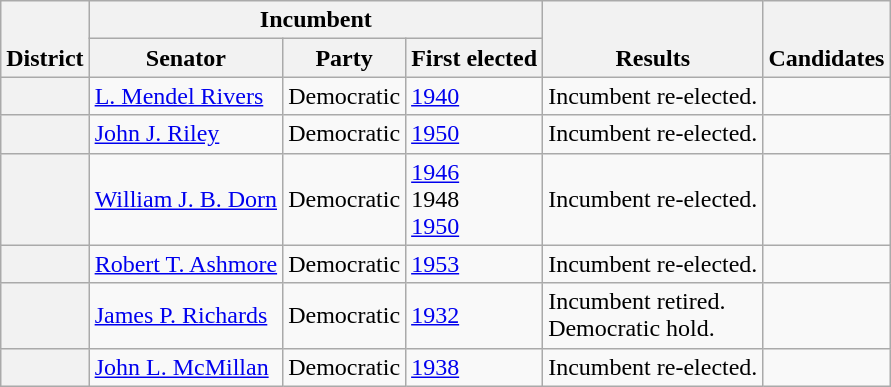<table class=wikitable>
<tr valign=bottom>
<th rowspan=2>District</th>
<th colspan=3>Incumbent</th>
<th rowspan=2>Results</th>
<th rowspan=2>Candidates</th>
</tr>
<tr>
<th>Senator</th>
<th>Party</th>
<th>First elected</th>
</tr>
<tr>
<th></th>
<td><a href='#'>L. Mendel Rivers</a></td>
<td>Democratic</td>
<td><a href='#'>1940</a></td>
<td>Incumbent re-elected.</td>
<td nowrap></td>
</tr>
<tr>
<th></th>
<td><a href='#'>John J. Riley</a></td>
<td>Democratic</td>
<td><a href='#'>1950</a></td>
<td>Incumbent re-elected.</td>
<td nowrap></td>
</tr>
<tr>
<th></th>
<td><a href='#'>William J. B. Dorn</a></td>
<td>Democratic</td>
<td><a href='#'>1946</a><br>1948 <br><a href='#'>1950</a></td>
<td>Incumbent re-elected.</td>
<td nowrap></td>
</tr>
<tr>
<th></th>
<td><a href='#'>Robert T. Ashmore</a></td>
<td>Democratic</td>
<td><a href='#'>1953 </a></td>
<td>Incumbent re-elected.</td>
<td nowrap></td>
</tr>
<tr>
<th></th>
<td><a href='#'>James P. Richards</a></td>
<td>Democratic</td>
<td><a href='#'>1932</a></td>
<td>Incumbent retired.<br>Democratic hold.</td>
<td nowrap></td>
</tr>
<tr>
<th></th>
<td><a href='#'>John L. McMillan</a></td>
<td>Democratic</td>
<td><a href='#'>1938</a></td>
<td>Incumbent re-elected.</td>
<td nowrap></td>
</tr>
</table>
